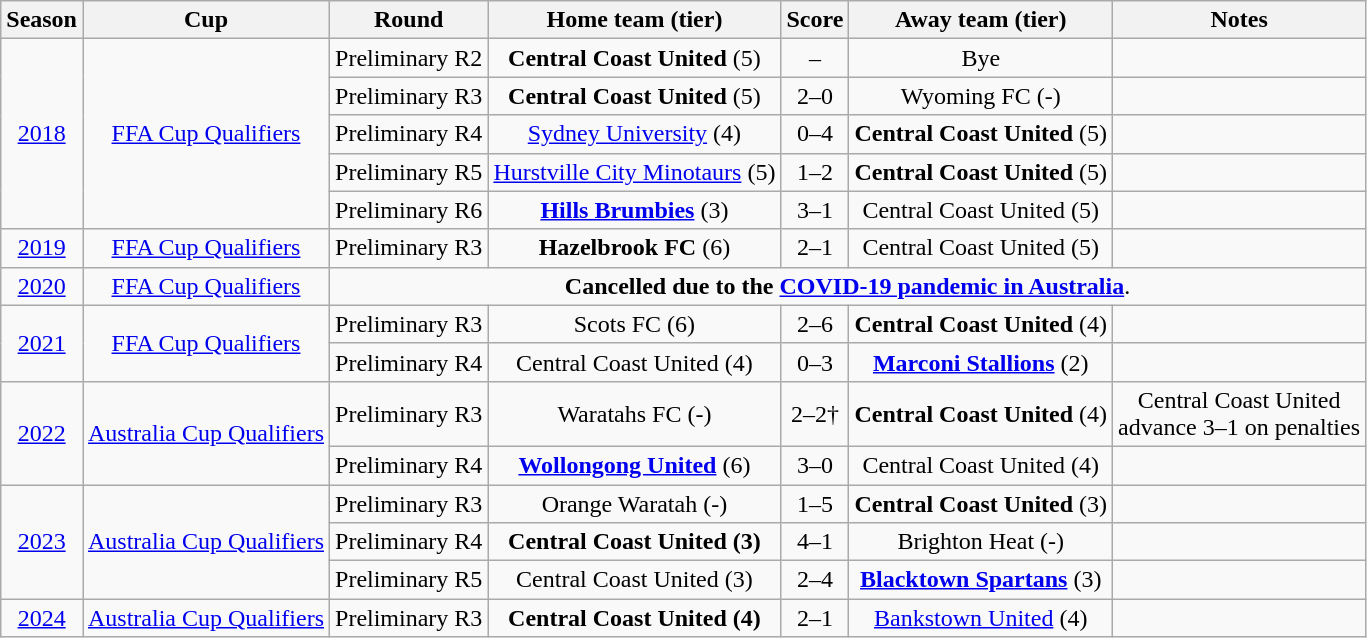<table class="wikitable" style="text-align:center">
<tr>
<th>Season</th>
<th>Cup</th>
<th>Round</th>
<th>Home team (tier)</th>
<th>Score</th>
<th>Away team (tier)</th>
<th>Notes</th>
</tr>
<tr>
<td rowspan=5><a href='#'>2018</a></td>
<td rowspan=5><a href='#'>FFA Cup Qualifiers</a></td>
<td>Preliminary R2</td>
<td><strong>Central Coast United</strong> (5)</td>
<td>–</td>
<td>Bye</td>
<td></td>
</tr>
<tr>
<td>Preliminary R3</td>
<td><strong>Central Coast United</strong> (5)</td>
<td>2–0</td>
<td>Wyoming FC (-)</td>
<td></td>
</tr>
<tr>
<td>Preliminary R4</td>
<td><a href='#'>Sydney University</a> (4)</td>
<td>0–4</td>
<td><strong>Central Coast United</strong> (5)</td>
<td></td>
</tr>
<tr>
<td>Preliminary R5</td>
<td><a href='#'>Hurstville City Minotaurs</a> (5)</td>
<td>1–2</td>
<td><strong>Central Coast United</strong> (5)</td>
<td></td>
</tr>
<tr>
<td>Preliminary R6</td>
<td><strong><a href='#'>Hills Brumbies</a></strong> (3)</td>
<td>3–1</td>
<td>Central Coast United (5)</td>
<td></td>
</tr>
<tr>
<td rowspan=1><a href='#'>2019</a></td>
<td rowspan=1><a href='#'>FFA Cup Qualifiers</a></td>
<td>Preliminary R3</td>
<td><strong>Hazelbrook FC</strong> (6)</td>
<td>2–1</td>
<td>Central Coast United (5)</td>
<td></td>
</tr>
<tr>
<td rowspan=1><a href='#'>2020</a></td>
<td rowspan=1><a href='#'>FFA Cup Qualifiers</a></td>
<td colspan=5><strong>Cancelled due to the <a href='#'>COVID-19 pandemic in Australia</a></strong>.</td>
</tr>
<tr>
<td rowspan=2><a href='#'>2021</a></td>
<td rowspan=2><a href='#'>FFA Cup Qualifiers</a></td>
<td>Preliminary R3</td>
<td>Scots FC (6)</td>
<td>2–6</td>
<td><strong>Central Coast United</strong> (4)</td>
<td></td>
</tr>
<tr>
<td>Preliminary R4</td>
<td>Central Coast United (4)</td>
<td>0–3</td>
<td><strong><a href='#'>Marconi Stallions</a></strong> (2)</td>
<td></td>
</tr>
<tr>
<td rowspan=2><a href='#'>2022</a></td>
<td rowspan=2><a href='#'>Australia Cup Qualifiers</a></td>
<td>Preliminary R3</td>
<td>Waratahs FC (-)</td>
<td>2–2†</td>
<td><strong>Central Coast United</strong> (4)</td>
<td>Central Coast United <br> advance 3–1 on penalties</td>
</tr>
<tr>
<td>Preliminary R4</td>
<td><strong><a href='#'>Wollongong United</a></strong> (6)</td>
<td>3–0</td>
<td>Central Coast United (4)</td>
<td></td>
</tr>
<tr>
<td rowspan=3><a href='#'>2023</a></td>
<td rowspan=3><a href='#'>Australia Cup Qualifiers</a></td>
<td>Preliminary R3</td>
<td>Orange Waratah (-)</td>
<td>1–5</td>
<td><strong>Central Coast United</strong> (3)</td>
<td></td>
</tr>
<tr>
<td>Preliminary R4</td>
<td><strong>Central Coast United (3)</strong></td>
<td>4–1</td>
<td>Brighton Heat (-)</td>
<td></td>
</tr>
<tr>
<td>Preliminary R5</td>
<td>Central Coast United (3)</td>
<td>2–4</td>
<td><strong><a href='#'>Blacktown Spartans</a></strong> (3)</td>
<td></td>
</tr>
<tr>
<td rowspan=3><a href='#'>2024</a></td>
<td rowspan=3><a href='#'>Australia Cup Qualifiers</a></td>
<td>Preliminary R3</td>
<td><strong>Central Coast United (4)</strong></td>
<td>2–1</td>
<td><a href='#'>Bankstown United</a> (4)</td>
</tr>
</table>
